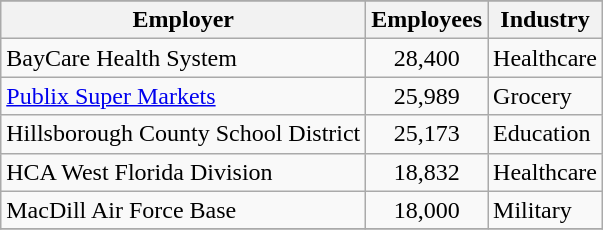<table class="wikitable sortable">
<tr>
</tr>
<tr>
<th>Employer</th>
<th>Employees</th>
<th>Industry</th>
</tr>
<tr>
<td>BayCare Health System</td>
<td align=center>28,400</td>
<td>Healthcare</td>
</tr>
<tr>
<td><a href='#'>Publix Super Markets</a></td>
<td align=center>25,989</td>
<td>Grocery</td>
</tr>
<tr>
<td>Hillsborough County School District</td>
<td align=center>25,173</td>
<td>Education</td>
</tr>
<tr>
<td>HCA West Florida Division</td>
<td align=center>18,832</td>
<td>Healthcare</td>
</tr>
<tr>
<td>MacDill Air Force Base</td>
<td align=center>18,000</td>
<td>Military</td>
</tr>
<tr>
</tr>
</table>
